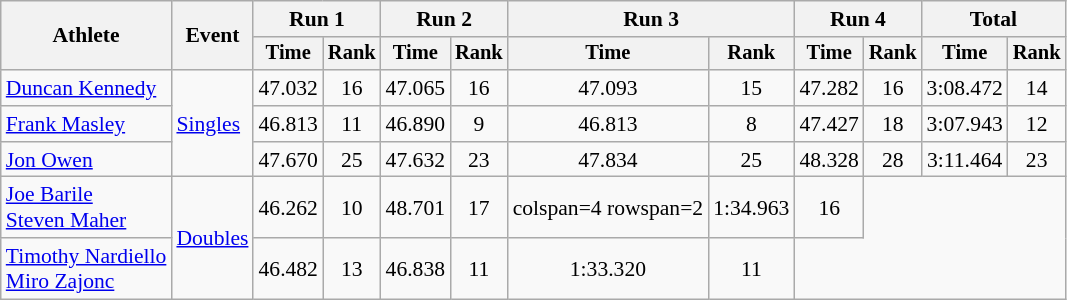<table class=wikitable style=font-size:90%;text-align:center>
<tr>
<th rowspan=2>Athlete</th>
<th rowspan=2>Event</th>
<th colspan=2>Run 1</th>
<th colspan=2>Run 2</th>
<th colspan=2>Run 3</th>
<th colspan=2>Run 4</th>
<th colspan=2>Total</th>
</tr>
<tr style=font-size:95%>
<th>Time</th>
<th>Rank</th>
<th>Time</th>
<th>Rank</th>
<th>Time</th>
<th>Rank</th>
<th>Time</th>
<th>Rank</th>
<th>Time</th>
<th>Rank</th>
</tr>
<tr>
<td align=left><a href='#'>Duncan Kennedy</a></td>
<td align=left rowspan=3><a href='#'>Singles</a></td>
<td>47.032</td>
<td>16</td>
<td>47.065</td>
<td>16</td>
<td>47.093</td>
<td>15</td>
<td>47.282</td>
<td>16</td>
<td>3:08.472</td>
<td>14</td>
</tr>
<tr>
<td align=left><a href='#'>Frank Masley</a></td>
<td>46.813</td>
<td>11</td>
<td>46.890</td>
<td>9</td>
<td>46.813</td>
<td>8</td>
<td>47.427</td>
<td>18</td>
<td>3:07.943</td>
<td>12</td>
</tr>
<tr>
<td align=left><a href='#'>Jon Owen</a></td>
<td>47.670</td>
<td>25</td>
<td>47.632</td>
<td>23</td>
<td>47.834</td>
<td>25</td>
<td>48.328</td>
<td>28</td>
<td>3:11.464</td>
<td>23</td>
</tr>
<tr>
<td align=left><a href='#'>Joe Barile</a><br><a href='#'>Steven Maher</a></td>
<td align=left rowspan=2><a href='#'>Doubles</a></td>
<td>46.262</td>
<td>10</td>
<td>48.701</td>
<td>17</td>
<td>colspan=4 rowspan=2 </td>
<td>1:34.963</td>
<td>16</td>
</tr>
<tr>
<td align=left><a href='#'>Timothy Nardiello</a><br><a href='#'>Miro Zajonc</a></td>
<td>46.482</td>
<td>13</td>
<td>46.838</td>
<td>11</td>
<td>1:33.320</td>
<td>11</td>
</tr>
</table>
